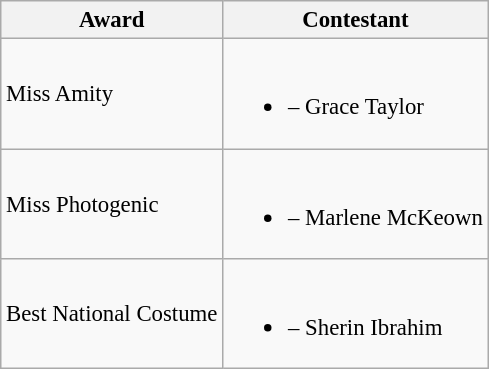<table class="wikitable sortable unsortable" style="font-size: 95%;">
<tr>
<th>Award</th>
<th>Contestant</th>
</tr>
<tr>
<td>Miss Amity</td>
<td><br><ul><li> – Grace Taylor</li></ul></td>
</tr>
<tr>
<td>Miss Photogenic</td>
<td><br><ul><li> – Marlene McKeown</li></ul></td>
</tr>
<tr>
<td>Best National Costume</td>
<td><br><ul><li> – Sherin Ibrahim</li></ul></td>
</tr>
</table>
